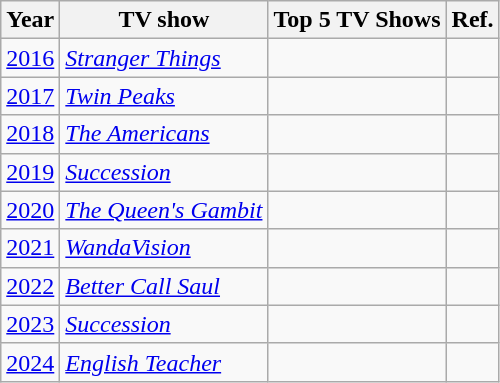<table class="wikitable sortable">
<tr>
<th bgcolor="#efefef">Year</th>
<th bgcolor="#efefef">TV show</th>
<th bgcolor="#efefef" class=unsortable>Top 5 TV Shows</th>
<th bgcolor="#efefef" class=unsortable>Ref.</th>
</tr>
<tr>
<td align="center"><a href='#'>2016</a></td>
<td><em><a href='#'>Stranger Things</a></em></td>
<td><small></small></td>
<td align="center"></td>
</tr>
<tr>
<td align="center"><a href='#'>2017</a></td>
<td><em><a href='#'>Twin Peaks</a></em></td>
<td><small></small></td>
<td align="center"></td>
</tr>
<tr>
<td align="center"><a href='#'>2018</a></td>
<td><em><a href='#'>The Americans</a></em></td>
<td><small></small></td>
<td align="center"></td>
</tr>
<tr>
<td align="center"><a href='#'>2019</a></td>
<td><em><a href='#'>Succession</a></em></td>
<td><small></small></td>
<td align="center"></td>
</tr>
<tr>
<td align="center"><a href='#'>2020</a></td>
<td><em><a href='#'>The Queen's Gambit</a></em></td>
<td><small></small></td>
<td align="center"></td>
</tr>
<tr>
<td align="center"><a href='#'>2021</a></td>
<td><em><a href='#'>WandaVision</a></em></td>
<td><small></small></td>
<td align="center"></td>
</tr>
<tr>
<td><a href='#'>2022</a></td>
<td><em><a href='#'>Better Call Saul</a></em></td>
<td><small></small></td>
<td></td>
</tr>
<tr>
<td align="center"><a href='#'>2023</a></td>
<td><em><a href='#'>Succession</a></em></td>
<td><small></small></td>
<td align="center"></td>
</tr>
<tr>
<td align="center"><a href='#'>2024</a></td>
<td><em><a href='#'>English Teacher</a></em></td>
<td><small></small></td>
<td align="center"></td>
</tr>
</table>
